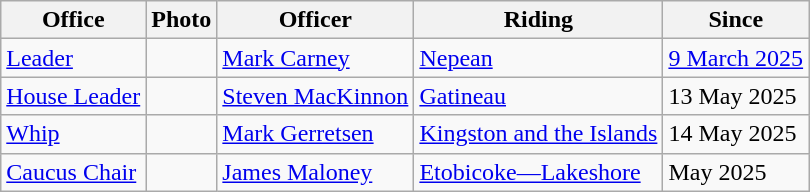<table class="wikitable">
<tr>
<th>Office</th>
<th>Photo</th>
<th>Officer</th>
<th>Riding</th>
<th>Since</th>
</tr>
<tr>
<td><a href='#'>Leader</a></td>
<td></td>
<td><a href='#'>Mark Carney</a></td>
<td><a href='#'>Nepean</a></td>
<td><a href='#'>9 March 2025</a></td>
</tr>
<tr>
<td><a href='#'>House Leader</a></td>
<td></td>
<td><a href='#'>Steven MacKinnon</a></td>
<td><a href='#'>Gatineau</a></td>
<td>13 May 2025</td>
</tr>
<tr>
<td><a href='#'>Whip</a></td>
<td></td>
<td><a href='#'>Mark Gerretsen</a></td>
<td><a href='#'>Kingston and the Islands</a></td>
<td>14 May 2025</td>
</tr>
<tr>
<td><a href='#'>Caucus Chair</a></td>
<td></td>
<td><a href='#'>James Maloney</a></td>
<td><a href='#'>Etobicoke—Lakeshore</a></td>
<td>May 2025</td>
</tr>
</table>
